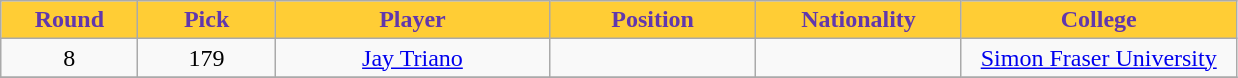<table class="wikitable sortable sortable">
<tr>
<th style="background:#ffcd35; color:#6137ad" width="10%">Round</th>
<th style="background:#ffcd35; color:#6137ad" width="10%">Pick</th>
<th style="background:#ffcd35; color:#6137ad" width="20%">Player</th>
<th style="background:#ffcd35; color:#6137ad" width="15%">Position</th>
<th style="background:#ffcd35; color:#6137ad" width="15%">Nationality</th>
<th style="background:#ffcd35; color:#6137ad" width="20%">College</th>
</tr>
<tr style="text-align: center">
<td>8</td>
<td>179</td>
<td><a href='#'>Jay Triano</a></td>
<td></td>
<td></td>
<td><a href='#'>Simon Fraser University</a></td>
</tr>
<tr align="center" bgcolor="">
</tr>
</table>
